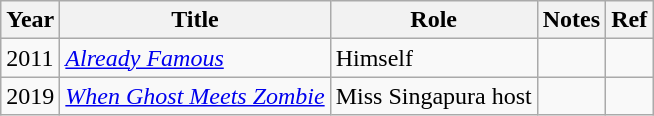<table class="wikitable sortable">
<tr>
<th>Year</th>
<th>Title</th>
<th>Role</th>
<th class="unsortable">Notes</th>
<th class="unsortable">Ref</th>
</tr>
<tr>
<td>2011</td>
<td><em><a href='#'>Already Famous</a></em></td>
<td>Himself</td>
<td></td>
<td></td>
</tr>
<tr>
<td>2019</td>
<td><em><a href='#'>When Ghost Meets Zombie</a></em></td>
<td>Miss Singapura host</td>
<td></td>
<td></td>
</tr>
</table>
